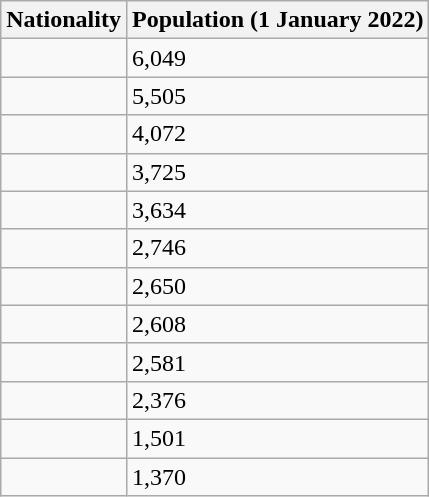<table class="wikitable floatright" style="max-width:22em;">
<tr \>
<th>Nationality</th>
<th>Population (1 January 2022)</th>
</tr>
<tr>
<td></td>
<td>6,049</td>
</tr>
<tr>
<td></td>
<td>5,505</td>
</tr>
<tr>
<td></td>
<td>4,072</td>
</tr>
<tr>
<td></td>
<td>3,725</td>
</tr>
<tr>
<td></td>
<td>3,634</td>
</tr>
<tr>
<td></td>
<td>2,746</td>
</tr>
<tr>
<td></td>
<td>2,650</td>
</tr>
<tr>
<td></td>
<td>2,608</td>
</tr>
<tr>
<td></td>
<td>2,581</td>
</tr>
<tr>
<td></td>
<td>2,376</td>
</tr>
<tr>
<td></td>
<td>1,501</td>
</tr>
<tr>
<td></td>
<td>1,370</td>
</tr>
</table>
